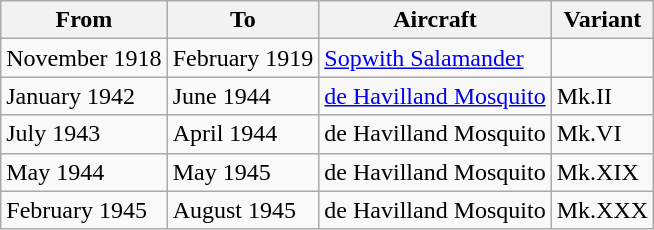<table class="wikitable">
<tr>
<th>From</th>
<th>To</th>
<th>Aircraft</th>
<th>Variant</th>
</tr>
<tr>
<td>November 1918</td>
<td>February 1919</td>
<td><a href='#'>Sopwith Salamander</a></td>
<td></td>
</tr>
<tr>
<td>January 1942</td>
<td>June 1944</td>
<td><a href='#'>de Havilland Mosquito</a></td>
<td>Mk.II</td>
</tr>
<tr>
<td>July 1943</td>
<td>April 1944</td>
<td>de Havilland Mosquito</td>
<td>Mk.VI</td>
</tr>
<tr>
<td>May 1944</td>
<td>May 1945</td>
<td>de Havilland Mosquito</td>
<td>Mk.XIX</td>
</tr>
<tr>
<td>February 1945</td>
<td>August 1945</td>
<td>de Havilland Mosquito</td>
<td>Mk.XXX</td>
</tr>
</table>
